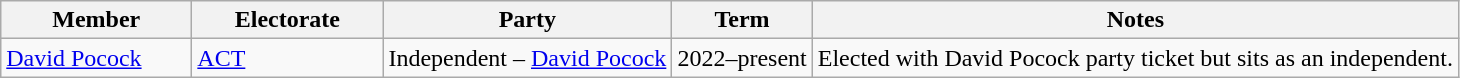<table class="wikitable">
<tr>
<th width=120px>Member</th>
<th width=120px>Electorate</th>
<th>Party</th>
<th>Term</th>
<th>Notes</th>
</tr>
<tr>
<td><a href='#'>David Pocock</a></td>
<td><a href='#'>ACT</a></td>
<td>Independent – <a href='#'>David Pocock</a></td>
<td>2022–present</td>
<td>Elected with David Pocock party ticket but sits as an independent.</td>
</tr>
</table>
